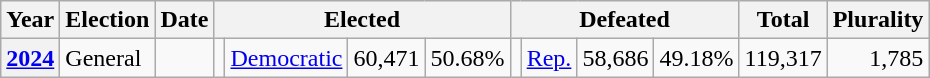<table class="wikitable">
<tr>
<th>Year</th>
<th>Election</th>
<th>Date</th>
<th colspan="4">Elected</th>
<th colspan="4">Defeated</th>
<th>Total</th>
<th>Plurality</th>
</tr>
<tr>
<th valign="top"><a href='#'>2024</a></th>
<td valign="top">General</td>
<td valign="top"></td>
<td valign="top"></td>
<td valign="top" ><a href='#'>Democratic</a></td>
<td valign="top" align="right">60,471</td>
<td valign="top" align="right">50.68%</td>
<td valign="top"></td>
<td valign="top" ><a href='#'>Rep.</a></td>
<td valign="top" align="right">58,686</td>
<td valign="top" align="right">49.18%</td>
<td valign="top" align="right">119,317</td>
<td valign="top" align="right">1,785</td>
</tr>
</table>
